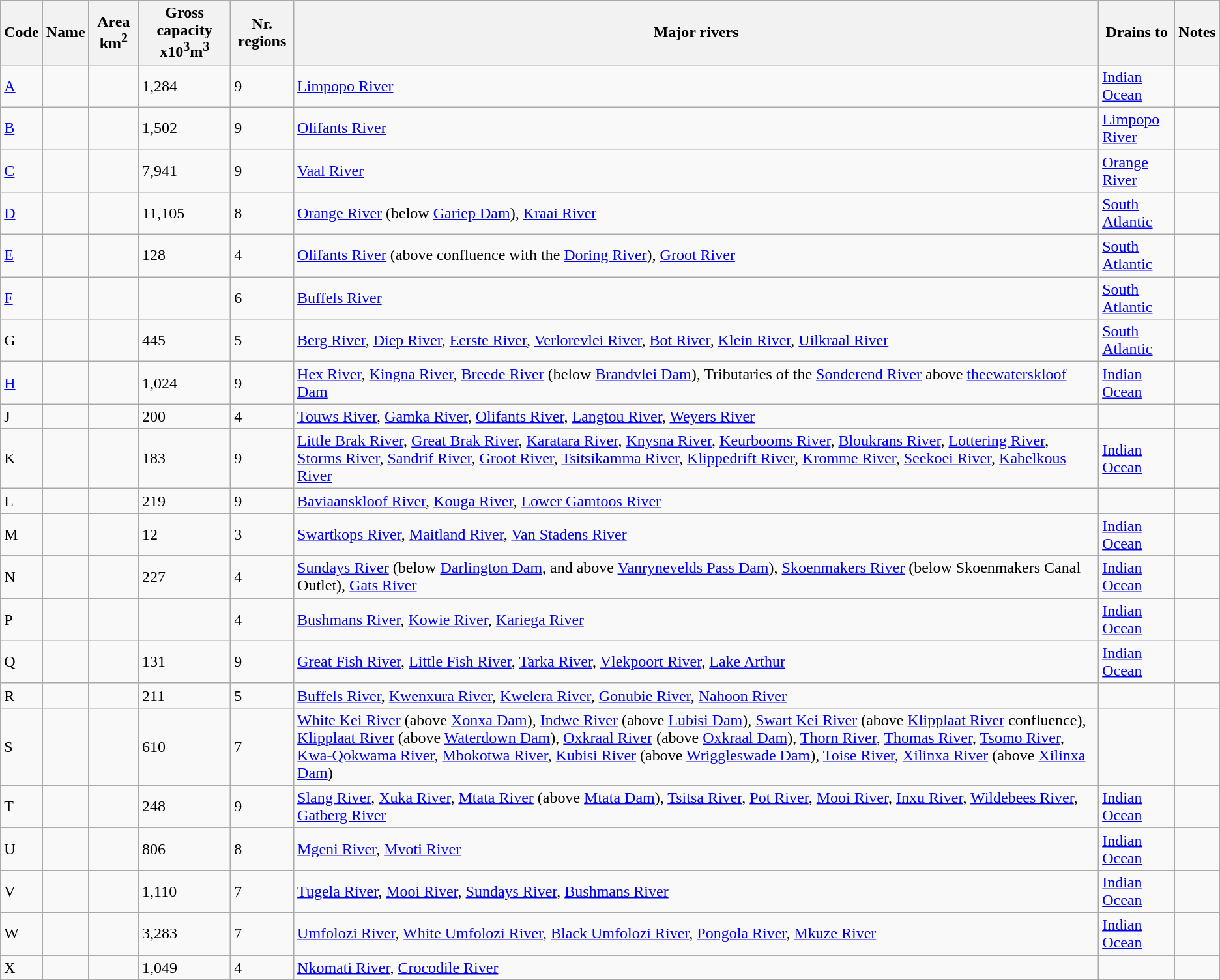<table class="wikitable sortable">
<tr>
<th>Code</th>
<th>Name</th>
<th>Area km<sup>2</sup></th>
<th>Gross capacity x10<sup>3</sup>m<sup>3</sup></th>
<th>Nr. regions</th>
<th>Major rivers</th>
<th>Drains to</th>
<th>Notes</th>
</tr>
<tr>
<td><a href='#'>A</a></td>
<td></td>
<td></td>
<td>1,284</td>
<td>9</td>
<td><a href='#'>Limpopo River</a></td>
<td><a href='#'>Indian Ocean</a></td>
<td></td>
</tr>
<tr>
<td><a href='#'>B</a></td>
<td></td>
<td></td>
<td>1,502</td>
<td>9</td>
<td><a href='#'>Olifants River</a></td>
<td><a href='#'>Limpopo River</a></td>
<td></td>
</tr>
<tr>
<td><a href='#'>C</a></td>
<td></td>
<td></td>
<td>7,941</td>
<td>9</td>
<td><a href='#'>Vaal River</a></td>
<td><a href='#'>Orange River</a></td>
<td></td>
</tr>
<tr>
<td><a href='#'>D</a></td>
<td></td>
<td></td>
<td>11,105</td>
<td>8</td>
<td><a href='#'>Orange River</a> (below <a href='#'>Gariep Dam</a>), <a href='#'>Kraai River</a></td>
<td><a href='#'>South Atlantic</a></td>
<td></td>
</tr>
<tr>
<td><a href='#'>E</a></td>
<td></td>
<td></td>
<td>128</td>
<td>4</td>
<td><a href='#'>Olifants River</a> (above confluence with the <a href='#'>Doring River</a>), <a href='#'>Groot River</a></td>
<td><a href='#'>South Atlantic</a></td>
<td></td>
</tr>
<tr>
<td><a href='#'>F</a></td>
<td></td>
<td></td>
<td></td>
<td>6</td>
<td><a href='#'>Buffels River</a></td>
<td><a href='#'>South Atlantic</a></td>
<td></td>
</tr>
<tr>
<td>G</td>
<td></td>
<td></td>
<td>445</td>
<td>5</td>
<td><a href='#'>Berg River</a>, <a href='#'>Diep River</a>, <a href='#'>Eerste River</a>, <a href='#'>Verlorevlei River</a>, <a href='#'>Bot River</a>, <a href='#'>Klein River</a>, <a href='#'>Uilkraal River</a></td>
<td><a href='#'>South Atlantic</a></td>
<td></td>
</tr>
<tr>
<td><a href='#'>H</a></td>
<td></td>
<td></td>
<td>1,024</td>
<td>9</td>
<td><a href='#'>Hex River</a>, <a href='#'>Kingna River</a>, <a href='#'>Breede River</a> (below <a href='#'>Brandvlei Dam</a>), Tributaries of the <a href='#'>Sonderend River</a> above <a href='#'>theewaterskloof Dam</a></td>
<td><a href='#'>Indian Ocean</a></td>
<td></td>
</tr>
<tr>
<td>J</td>
<td></td>
<td></td>
<td>200</td>
<td>4</td>
<td><a href='#'>Touws River</a>, <a href='#'>Gamka River</a>, <a href='#'>Olifants River</a>, <a href='#'>Langtou River</a>, <a href='#'>Weyers River</a></td>
<td></td>
<td></td>
</tr>
<tr>
<td>K</td>
<td></td>
<td></td>
<td>183</td>
<td>9</td>
<td><a href='#'>Little Brak River</a>, <a href='#'>Great Brak River</a>, <a href='#'>Karatara River</a>, <a href='#'>Knysna River</a>, <a href='#'>Keurbooms River</a>, <a href='#'>Bloukrans River</a>, <a href='#'>Lottering River</a>, <a href='#'>Storms River</a>, <a href='#'>Sandrif River</a>, <a href='#'>Groot River</a>, <a href='#'>Tsitsikamma River</a>, <a href='#'>Klippedrift River</a>, <a href='#'>Kromme River</a>, <a href='#'>Seekoei River</a>, <a href='#'>Kabelkous River</a></td>
<td><a href='#'>Indian Ocean</a></td>
<td></td>
</tr>
<tr>
<td>L</td>
<td></td>
<td></td>
<td>219</td>
<td>9</td>
<td><a href='#'>Baviaanskloof River</a>, <a href='#'>Kouga River</a>, <a href='#'>Lower Gamtoos River</a></td>
<td></td>
<td></td>
</tr>
<tr>
<td>M</td>
<td></td>
<td></td>
<td>12</td>
<td>3</td>
<td><a href='#'>Swartkops River</a>, <a href='#'>Maitland River</a>, <a href='#'>Van Stadens River</a></td>
<td><a href='#'>Indian Ocean</a></td>
<td></td>
</tr>
<tr>
<td>N</td>
<td></td>
<td></td>
<td>227</td>
<td>4</td>
<td><a href='#'>Sundays River</a> (below <a href='#'>Darlington Dam</a>, and above <a href='#'>Vanrynevelds Pass Dam</a>), <a href='#'>Skoenmakers River</a> (below Skoenmakers Canal Outlet), <a href='#'>Gats River</a></td>
<td><a href='#'>Indian Ocean</a></td>
<td></td>
</tr>
<tr>
<td>P</td>
<td></td>
<td></td>
<td></td>
<td>4</td>
<td><a href='#'>Bushmans River</a>, <a href='#'>Kowie River</a>, <a href='#'>Kariega River</a></td>
<td><a href='#'>Indian Ocean</a></td>
<td></td>
</tr>
<tr>
<td>Q</td>
<td></td>
<td></td>
<td>131</td>
<td>9</td>
<td><a href='#'>Great Fish River</a>, <a href='#'>Little Fish River</a>, <a href='#'>Tarka River</a>, <a href='#'>Vlekpoort River</a>, <a href='#'>Lake Arthur</a></td>
<td><a href='#'>Indian Ocean</a></td>
<td></td>
</tr>
<tr>
<td>R</td>
<td></td>
<td></td>
<td>211</td>
<td>5</td>
<td><a href='#'>Buffels River</a>, <a href='#'>Kwenxura River</a>, <a href='#'>Kwelera River</a>, <a href='#'>Gonubie River</a>, <a href='#'>Nahoon River</a></td>
<td></td>
<td></td>
</tr>
<tr>
<td>S</td>
<td></td>
<td></td>
<td>610</td>
<td>7</td>
<td><a href='#'>White Kei River</a> (above <a href='#'>Xonxa Dam</a>), <a href='#'>Indwe River</a> (above <a href='#'>Lubisi Dam</a>), <a href='#'>Swart Kei River</a> (above <a href='#'>Klipplaat River</a> confluence), <a href='#'>Klipplaat River</a> (above <a href='#'>Waterdown Dam</a>), <a href='#'>Oxkraal River</a> (above <a href='#'>Oxkraal Dam</a>), <a href='#'>Thorn River</a>, <a href='#'>Thomas River</a>, <a href='#'>Tsomo River</a>, <a href='#'>Kwa-Qokwama River</a>, <a href='#'>Mbokotwa River</a>, <a href='#'>Kubisi River</a> (above <a href='#'>Wriggleswade Dam</a>), <a href='#'>Toise River</a>, <a href='#'>Xilinxa River</a> (above <a href='#'>Xilinxa Dam</a>)</td>
<td></td>
<td></td>
</tr>
<tr>
<td>T</td>
<td></td>
<td></td>
<td>248</td>
<td>9</td>
<td><a href='#'>Slang River</a>, <a href='#'>Xuka River</a>, <a href='#'>Mtata River</a> (above <a href='#'>Mtata Dam</a>), <a href='#'>Tsitsa River</a>, <a href='#'>Pot River</a>, <a href='#'>Mooi River</a>, <a href='#'>Inxu River</a>, <a href='#'>Wildebees River</a>, <a href='#'>Gatberg River</a></td>
<td><a href='#'>Indian Ocean</a></td>
<td></td>
</tr>
<tr>
<td>U</td>
<td></td>
<td></td>
<td>806</td>
<td>8</td>
<td><a href='#'>Mgeni River</a>, <a href='#'>Mvoti River</a></td>
<td><a href='#'>Indian Ocean</a></td>
<td></td>
</tr>
<tr>
<td>V</td>
<td></td>
<td></td>
<td>1,110</td>
<td>7</td>
<td><a href='#'>Tugela River</a>, <a href='#'>Mooi River</a>, <a href='#'>Sundays River</a>, <a href='#'>Bushmans River</a></td>
<td><a href='#'>Indian Ocean</a></td>
<td></td>
</tr>
<tr>
<td>W</td>
<td></td>
<td></td>
<td>3,283</td>
<td>7</td>
<td><a href='#'>Umfolozi River</a>, <a href='#'>White Umfolozi River</a>, <a href='#'>Black Umfolozi River</a>, <a href='#'>Pongola River</a>, <a href='#'>Mkuze River</a></td>
<td><a href='#'>Indian Ocean</a></td>
<td></td>
</tr>
<tr>
<td>X</td>
<td></td>
<td></td>
<td>1,049</td>
<td>4</td>
<td><a href='#'>Nkomati River</a>, <a href='#'>Crocodile River</a></td>
<td></td>
<td></td>
</tr>
</table>
